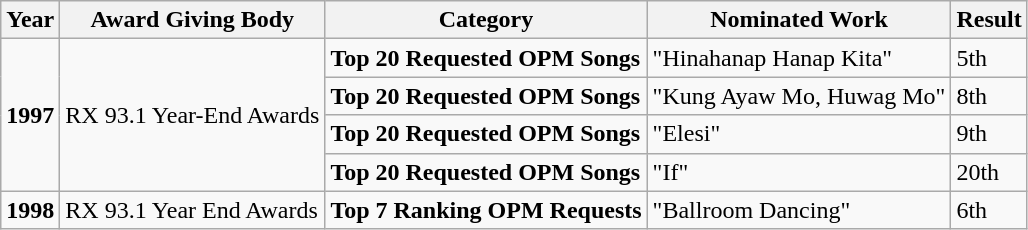<table class="wikitable">
<tr>
<th>Year</th>
<th>Award Giving Body</th>
<th>Category</th>
<th>Nominated Work</th>
<th>Result</th>
</tr>
<tr>
<td rowspan=4><strong>1997</strong></td>
<td rowspan=4>RX 93.1 Year-End Awards</td>
<td><strong>Top 20 Requested OPM Songs</strong></td>
<td>"Hinahanap Hanap Kita"</td>
<td>5th</td>
</tr>
<tr>
<td><strong>Top 20 Requested OPM Songs</strong></td>
<td>"Kung Ayaw Mo, Huwag Mo"</td>
<td>8th</td>
</tr>
<tr>
<td><strong>Top 20 Requested OPM Songs</strong></td>
<td>"Elesi"</td>
<td>9th</td>
</tr>
<tr>
<td><strong>Top 20 Requested OPM Songs</strong></td>
<td>"If"</td>
<td>20th</td>
</tr>
<tr>
<td><strong>1998</strong></td>
<td>RX 93.1 Year End Awards</td>
<td><strong>Top 7 Ranking OPM Requests</strong></td>
<td>"Ballroom Dancing"</td>
<td>6th</td>
</tr>
</table>
